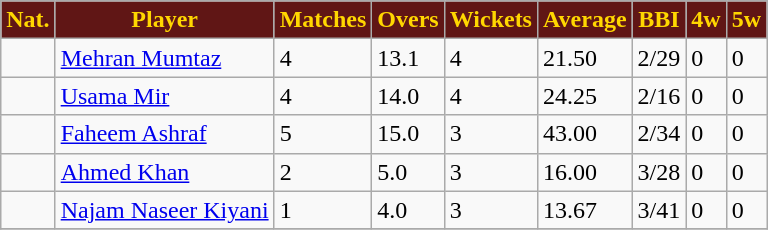<table class="wikitable sortable" style="font-size:100%">
<tr>
<th style="text-align:center; background:#601615; color:gold;">Nat.</th>
<th style="text-align:center; background:#601615; color:gold;">Player</th>
<th style="text-align:center; background:#601615; color:gold;">Matches</th>
<th style="text-align:center; background:#601615; color:gold;">Overs</th>
<th style="text-align:center; background:#601615; color:gold;">Wickets</th>
<th style="text-align:center; background:#601615; color:gold;">Average</th>
<th style="text-align:center; background:#601615; color:gold;">BBI</th>
<th style="text-align:center; background:#601615; color:gold;">4w</th>
<th style="text-align:center; background:#601615; color:gold;">5w</th>
</tr>
<tr>
<td></td>
<td><a href='#'>Mehran Mumtaz</a></td>
<td>4</td>
<td>13.1</td>
<td>4</td>
<td>21.50</td>
<td>2/29</td>
<td>0</td>
<td>0</td>
</tr>
<tr>
<td></td>
<td><a href='#'>Usama Mir</a></td>
<td>4</td>
<td>14.0</td>
<td>4</td>
<td>24.25</td>
<td>2/16</td>
<td>0</td>
<td>0</td>
</tr>
<tr>
<td></td>
<td><a href='#'>Faheem Ashraf</a></td>
<td>5</td>
<td>15.0</td>
<td>3</td>
<td>43.00</td>
<td>2/34</td>
<td>0</td>
<td>0</td>
</tr>
<tr>
<td></td>
<td><a href='#'>Ahmed Khan</a></td>
<td>2</td>
<td>5.0</td>
<td>3</td>
<td>16.00</td>
<td>3/28</td>
<td>0</td>
<td>0</td>
</tr>
<tr>
<td></td>
<td><a href='#'>Najam Naseer Kiyani</a></td>
<td>1</td>
<td>4.0</td>
<td>3</td>
<td>13.67</td>
<td>3/41</td>
<td>0</td>
<td>0</td>
</tr>
<tr>
</tr>
</table>
